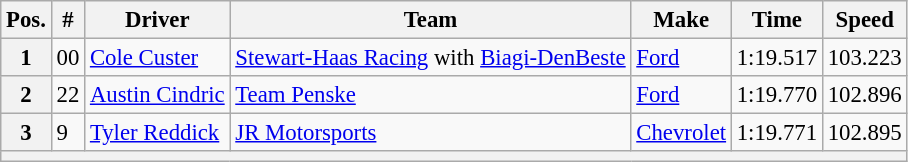<table class="wikitable" style="font-size:95%">
<tr>
<th>Pos.</th>
<th>#</th>
<th>Driver</th>
<th>Team</th>
<th>Make</th>
<th>Time</th>
<th>Speed</th>
</tr>
<tr>
<th>1</th>
<td>00</td>
<td><a href='#'>Cole Custer</a></td>
<td><a href='#'>Stewart-Haas Racing</a> with <a href='#'>Biagi-DenBeste</a></td>
<td><a href='#'>Ford</a></td>
<td>1:19.517</td>
<td>103.223</td>
</tr>
<tr>
<th>2</th>
<td>22</td>
<td><a href='#'>Austin Cindric</a></td>
<td><a href='#'>Team Penske</a></td>
<td><a href='#'>Ford</a></td>
<td>1:19.770</td>
<td>102.896</td>
</tr>
<tr>
<th>3</th>
<td>9</td>
<td><a href='#'>Tyler Reddick</a></td>
<td><a href='#'>JR Motorsports</a></td>
<td><a href='#'>Chevrolet</a></td>
<td>1:19.771</td>
<td>102.895</td>
</tr>
<tr>
<th colspan="7"></th>
</tr>
</table>
